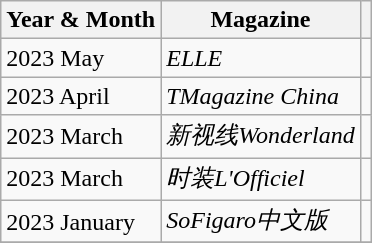<table class="wikitable">
<tr>
<th>Year & Month</th>
<th>Magazine</th>
<th class="unsortable"></th>
</tr>
<tr>
<td>2023 May</td>
<td><em>ELLE</em></td>
<td align="center"></td>
</tr>
<tr>
<td>2023 April</td>
<td><em>TMagazine China</em></td>
<td align="center"></td>
</tr>
<tr>
<td>2023 March</td>
<td><em>新视线Wonderland</em></td>
<td align="center"></td>
</tr>
<tr>
<td>2023 March</td>
<td><em>时装L'Officiel</em></td>
<td align="center"></td>
</tr>
<tr>
<td>2023 January</td>
<td><em>SoFigaro中文版</em></td>
<td align="center"></td>
</tr>
<tr>
</tr>
</table>
